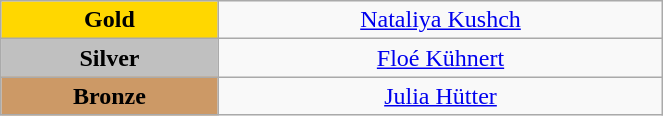<table class="wikitable" style="text-align:center; " width="35%">
<tr>
<td bgcolor="gold"><strong>Gold</strong></td>
<td><a href='#'>Nataliya Kushch</a><br>  <small><em></em></small></td>
</tr>
<tr>
<td bgcolor="silver"><strong>Silver</strong></td>
<td><a href='#'>Floé Kühnert</a><br>  <small><em></em></small></td>
</tr>
<tr>
<td bgcolor="CC9966"><strong>Bronze</strong></td>
<td><a href='#'>Julia Hütter</a><br>  <small><em></em></small></td>
</tr>
</table>
